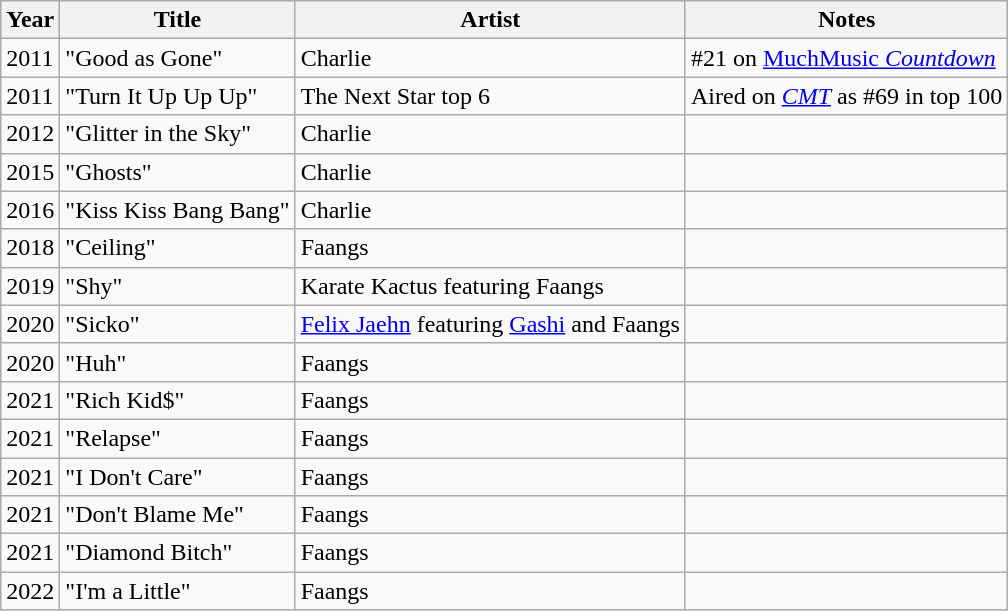<table class="wikitable sortable">
<tr>
<th>Year</th>
<th>Title</th>
<th>Artist</th>
<th class="unsortable">Notes</th>
</tr>
<tr>
<td>2011</td>
<td>"Good as Gone"</td>
<td>Charlie</td>
<td>#21 on <a href='#'>MuchMusic <em>Countdown</em></a></td>
</tr>
<tr>
<td>2011</td>
<td>"Turn It Up Up Up"</td>
<td>The Next Star top 6</td>
<td>Aired on <em><a href='#'>CMT</a></em> as #69 in top 100</td>
</tr>
<tr>
<td>2012</td>
<td>"Glitter in the Sky"</td>
<td>Charlie</td>
<td></td>
</tr>
<tr>
<td>2015</td>
<td>"Ghosts"</td>
<td>Charlie</td>
<td></td>
</tr>
<tr>
<td>2016</td>
<td>"Kiss Kiss Bang Bang"</td>
<td>Charlie</td>
<td></td>
</tr>
<tr>
<td>2018</td>
<td>"Ceiling"</td>
<td>Faangs</td>
<td></td>
</tr>
<tr>
<td>2019</td>
<td>"Shy"</td>
<td>Karate Kactus featuring Faangs</td>
<td></td>
</tr>
<tr>
<td>2020</td>
<td>"Sicko"</td>
<td><a href='#'>Felix Jaehn</a> featuring <a href='#'>Gashi</a> and Faangs</td>
<td></td>
</tr>
<tr>
<td>2020</td>
<td>"Huh"</td>
<td>Faangs</td>
<td></td>
</tr>
<tr>
<td>2021</td>
<td>"Rich Kid$"</td>
<td>Faangs</td>
<td></td>
</tr>
<tr>
<td>2021</td>
<td>"Relapse"</td>
<td>Faangs</td>
<td></td>
</tr>
<tr>
<td>2021</td>
<td>"I Don't Care"</td>
<td>Faangs</td>
<td></td>
</tr>
<tr>
<td>2021</td>
<td>"Don't Blame Me"</td>
<td>Faangs</td>
<td></td>
</tr>
<tr>
<td>2021</td>
<td>"Diamond Bitch"</td>
<td>Faangs</td>
<td></td>
</tr>
<tr>
<td>2022</td>
<td>"I'm a Little"</td>
<td>Faangs</td>
<td></td>
</tr>
</table>
